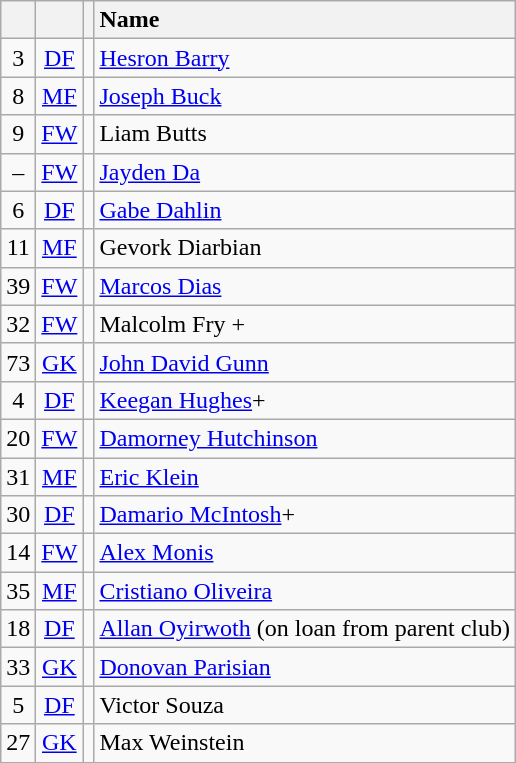<table class="wikitable sortable" style="text-align:center;">
<tr>
<th></th>
<th></th>
<th></th>
<th style="text-align:left;">Name</th>
</tr>
<tr>
<td>3</td>
<td><a href='#'>DF</a></td>
<td></td>
<td data-sort-value="Barry, Hesron" style="text-align:left;"><a href='#'>Hesron Barry</a></td>
</tr>
<tr>
<td>8</td>
<td><a href='#'>MF</a></td>
<td></td>
<td data-sort-value="Buck, Joseph" style="text-align:left;"><a href='#'>Joseph Buck</a></td>
</tr>
<tr>
<td>9</td>
<td><a href='#'>FW</a></td>
<td></td>
<td data-sort-value="Butts, Liam" style="text-align:left;">Liam Butts </td>
</tr>
<tr>
<td>–</td>
<td><a href='#'>FW</a></td>
<td></td>
<td data-sort-value="Da, Jayden" style="text-align:left;"><a href='#'>Jayden Da</a></td>
</tr>
<tr>
<td>6</td>
<td><a href='#'>DF</a></td>
<td></td>
<td data-sort-value="Dahlin, Gabe" style="text-align:left;"><a href='#'>Gabe Dahlin</a></td>
</tr>
<tr>
<td>11</td>
<td><a href='#'>MF</a></td>
<td></td>
<td data-sort-value="Diarbian, Gevork" style="text-align:left;">Gevork Diarbian </td>
</tr>
<tr>
<td>39</td>
<td><a href='#'>FW</a></td>
<td></td>
<td data-sort-value="Dias, Marcos" style="text-align:left;"><a href='#'>Marcos Dias</a></td>
</tr>
<tr>
<td>32</td>
<td><a href='#'>FW</a></td>
<td></td>
<td data-sort-value="Fry, Malcolm" style="text-align:left;">Malcolm Fry +</td>
</tr>
<tr>
<td>73</td>
<td><a href='#'>GK</a></td>
<td></td>
<td data-sort-value="Gunn, John David" style="text-align:left;"><a href='#'>John David Gunn</a></td>
</tr>
<tr>
<td>4</td>
<td><a href='#'>DF</a></td>
<td></td>
<td data-sort-value="Hughes, Keegan" style="text-align:left;"><a href='#'>Keegan Hughes</a>+</td>
</tr>
<tr>
<td>20</td>
<td><a href='#'>FW</a></td>
<td></td>
<td data-sort-value="Hutchinson, Damorney" style="text-align:left;"><a href='#'>Damorney Hutchinson</a></td>
</tr>
<tr>
<td>31</td>
<td><a href='#'>MF</a></td>
<td></td>
<td data-sort-value="Klein, Eric" style="text-align:left;"><a href='#'>Eric Klein</a></td>
</tr>
<tr>
<td>30</td>
<td><a href='#'>DF</a></td>
<td></td>
<td data-sort-value="McIntosh, Damario" style="text-align:left;"><a href='#'>Damario McIntosh</a>+</td>
</tr>
<tr>
<td>14</td>
<td><a href='#'>FW</a></td>
<td></td>
<td data-sort-value="Monis, Alex" style="text-align:left;"><a href='#'>Alex Monis</a></td>
</tr>
<tr>
<td>35</td>
<td><a href='#'>MF</a></td>
<td></td>
<td data-sort-value="Oliveira, Cristiano" style="text-align:left;"><a href='#'>Cristiano Oliveira</a></td>
</tr>
<tr>
<td>18</td>
<td><a href='#'>DF</a></td>
<td></td>
<td data-sort-value="Oyirwoth, Allan" style="text-align:left;"><a href='#'>Allan Oyirwoth</a> (on loan from parent club)</td>
</tr>
<tr>
<td>33</td>
<td><a href='#'>GK</a></td>
<td></td>
<td data-sort-value="Parisian, Donovan" style="text-align:left;"><a href='#'>Donovan Parisian</a></td>
</tr>
<tr>
<td>5</td>
<td><a href='#'>DF</a></td>
<td></td>
<td data-sort-value="Souza, Victor" style="text-align:left;">Victor Souza </td>
</tr>
<tr>
<td>27</td>
<td><a href='#'>GK</a></td>
<td></td>
<td data-sort-value="Weinstein, Max" style="text-align:left;">Max Weinstein</td>
</tr>
</table>
